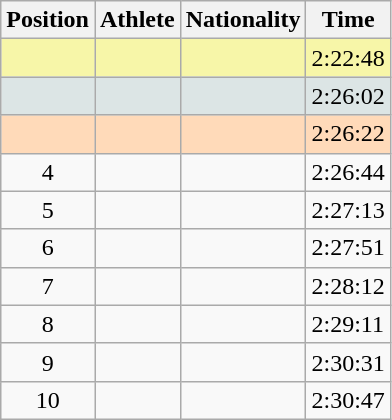<table class="wikitable sortable">
<tr>
<th scope="col">Position</th>
<th scope="col">Athlete</th>
<th scope="col">Nationality</th>
<th scope="col">Time</th>
</tr>
<tr bgcolor="#F7F6A8">
<td align=center></td>
<td></td>
<td></td>
<td>2:22:48</td>
</tr>
<tr bgcolor="#DCE5E5">
<td align=center></td>
<td></td>
<td></td>
<td>2:26:02</td>
</tr>
<tr bgcolor="#FFDAB9">
<td align=center></td>
<td></td>
<td></td>
<td>2:26:22</td>
</tr>
<tr>
<td align=center>4</td>
<td></td>
<td></td>
<td>2:26:44</td>
</tr>
<tr>
<td align=center>5</td>
<td></td>
<td></td>
<td>2:27:13</td>
</tr>
<tr>
<td align=center>6</td>
<td></td>
<td></td>
<td>2:27:51</td>
</tr>
<tr>
<td align=center>7</td>
<td></td>
<td></td>
<td>2:28:12</td>
</tr>
<tr>
<td align=center>8</td>
<td></td>
<td></td>
<td>2:29:11</td>
</tr>
<tr>
<td align=center>9</td>
<td></td>
<td></td>
<td>2:30:31</td>
</tr>
<tr>
<td align=center>10</td>
<td></td>
<td></td>
<td>2:30:47</td>
</tr>
</table>
